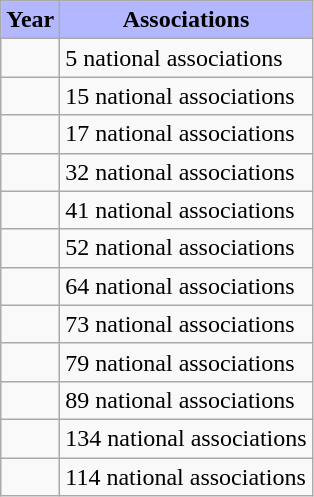<table class="wikitable">
<tr>
<th style="background-color:#B3B7FF;">Year</th>
<th style="background-color:#B3B7FF;">Associations</th>
</tr>
<tr>
<td></td>
<td><div>5 national associations </div></td>
</tr>
<tr>
<td></td>
<td><div>15 national associations </div></td>
</tr>
<tr>
<td></td>
<td><div>17 national associations </div></td>
</tr>
<tr>
<td></td>
<td><div>32 national associations </div></td>
</tr>
<tr>
<td></td>
<td><div>41 national associations </div></td>
</tr>
<tr>
<td></td>
<td><div>52 national associations </div></td>
</tr>
<tr>
<td></td>
<td><div>64 national associations </div></td>
</tr>
<tr>
<td></td>
<td><div>73 national associations </div></td>
</tr>
<tr>
<td></td>
<td><div>79 national associations </div></td>
</tr>
<tr>
<td></td>
<td><div>89 national associations </div></td>
</tr>
<tr>
<td></td>
<td><div>134 national associations </div></td>
</tr>
<tr>
<td></td>
<td><div>114 national associations </div></td>
</tr>
</table>
